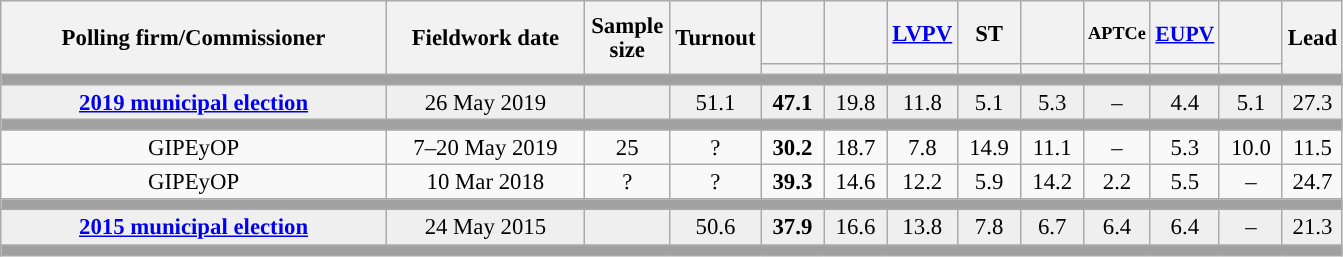<table class="wikitable collapsible collapsed" style="text-align:center; font-size:95%; line-height:16px;">
<tr style="height:42px;">
<th style="width:250px;" rowspan="2">Polling firm/Commissioner</th>
<th style="width:125px;" rowspan="2">Fieldwork date</th>
<th style="width:50px;" rowspan="2">Sample size</th>
<th style="width:45px;" rowspan="2">Turnout</th>
<th style="width:35px;"></th>
<th style="width:35px;"></th>
<th style="width:35px;"><a href='#'>LVPV</a></th>
<th style="width:35px;">ST</th>
<th style="width:35px;"></th>
<th style="width:35px; font-size:80%;">APTCe</th>
<th style="width:35px; font-size:95%;"><a href='#'>EUPV</a></th>
<th style="width:35px;"></th>
<th style="width:30px;" rowspan="2">Lead</th>
</tr>
<tr>
<th style="color:inherit;background:"></th>
<th style="color:inherit;background:"></th>
<th style="color:inherit;background:"></th>
<th style="color:inherit;background:"></th>
<th style="color:inherit;background:"></th>
<th style="color:inherit;background:"></th>
<th style="color:inherit;background:"></th>
<th style="color:inherit;background:"></th>
</tr>
<tr>
<td colspan="14" style="background:#A0A0A0"></td>
</tr>
<tr style="background:#EFEFEF;">
<td><strong><a href='#'>2019 municipal election</a></strong></td>
<td>26 May 2019</td>
<td></td>
<td>51.1</td>
<td><strong>47.1</strong><br></td>
<td>19.8<br></td>
<td>11.8<br></td>
<td>5.1<br></td>
<td>5.3<br></td>
<td>–</td>
<td>4.4<br></td>
<td>5.1<br></td>
<td style="background:">27.3</td>
</tr>
<tr>
<td colspan="14" style="background:#A0A0A0"></td>
</tr>
<tr>
<td>GIPEyOP</td>
<td>7–20 May 2019</td>
<td>25</td>
<td>?</td>
<td><strong>30.2</strong><br></td>
<td>18.7<br></td>
<td>7.8<br></td>
<td>14.9<br></td>
<td>11.1<br></td>
<td>–</td>
<td>5.3<br></td>
<td>10.0<br></td>
<td style="background:">11.5</td>
</tr>
<tr>
<td>GIPEyOP</td>
<td>10 Mar 2018</td>
<td>?</td>
<td>?</td>
<td><strong>39.3</strong><br></td>
<td>14.6<br></td>
<td>12.2<br></td>
<td>5.9<br></td>
<td>14.2<br></td>
<td>2.2<br></td>
<td>5.5<br></td>
<td>–</td>
<td style="background:">24.7</td>
</tr>
<tr>
<td colspan="14" style="background:#A0A0A0"></td>
</tr>
<tr style="background:#EFEFEF;">
<td><strong><a href='#'>2015 municipal election</a></strong></td>
<td>24 May 2015</td>
<td></td>
<td>50.6</td>
<td><strong>37.9</strong><br></td>
<td>16.6<br></td>
<td>13.8<br></td>
<td>7.8<br></td>
<td>6.7<br></td>
<td>6.4<br></td>
<td>6.4<br></td>
<td>–</td>
<td style="background:">21.3</td>
</tr>
<tr>
<td colspan="14" style="background:#A0A0A0"></td>
</tr>
</table>
